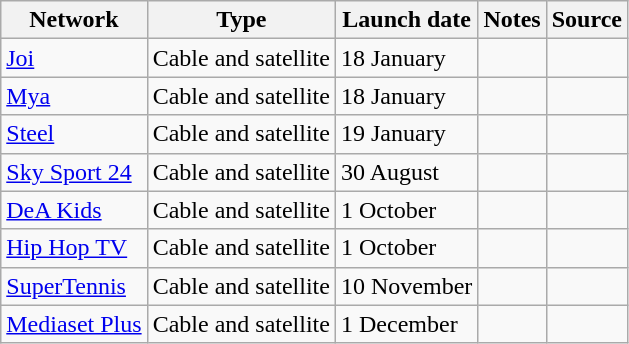<table class="wikitable sortable">
<tr>
<th>Network</th>
<th>Type</th>
<th>Launch date</th>
<th>Notes</th>
<th>Source</th>
</tr>
<tr>
<td><a href='#'>Joi</a></td>
<td>Cable and satellite</td>
<td>18 January</td>
<td></td>
<td></td>
</tr>
<tr>
<td><a href='#'>Mya</a></td>
<td>Cable and satellite</td>
<td>18 January</td>
<td></td>
<td></td>
</tr>
<tr>
<td><a href='#'>Steel</a></td>
<td>Cable and satellite</td>
<td>19 January</td>
<td></td>
<td></td>
</tr>
<tr>
<td><a href='#'>Sky Sport 24</a></td>
<td>Cable and satellite</td>
<td>30 August</td>
<td></td>
<td></td>
</tr>
<tr>
<td><a href='#'>DeA Kids</a></td>
<td>Cable and satellite</td>
<td>1 October</td>
<td></td>
<td></td>
</tr>
<tr>
<td><a href='#'>Hip Hop TV</a></td>
<td>Cable and satellite</td>
<td>1 October</td>
<td></td>
<td></td>
</tr>
<tr>
<td><a href='#'>SuperTennis</a></td>
<td>Cable and satellite</td>
<td>10 November</td>
<td></td>
<td></td>
</tr>
<tr>
<td><a href='#'>Mediaset Plus</a></td>
<td>Cable and satellite</td>
<td>1 December</td>
<td></td>
<td></td>
</tr>
</table>
